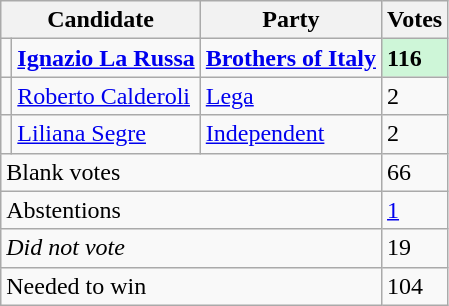<table class="wikitable" style="font-size: align=left">
<tr>
<th colspan=2>Candidate</th>
<th>Party</th>
<th>Votes</th>
</tr>
<tr>
<td bgcolor=></td>
<td><strong><a href='#'>Ignazio La Russa</a></strong></td>
<td><strong><a href='#'>Brothers of Italy</a></strong></td>
<td bgcolor=#CEF6D8><strong>116</strong></td>
</tr>
<tr>
<td bgcolor=></td>
<td><a href='#'>Roberto Calderoli</a></td>
<td><a href='#'>Lega</a></td>
<td>2</td>
</tr>
<tr>
<td bgcolor=></td>
<td><a href='#'>Liliana Segre</a></td>
<td><a href='#'>Independent</a></td>
<td>2</td>
</tr>
<tr>
<td colspan=3>Blank votes</td>
<td>66</td>
</tr>
<tr>
<td colspan=3>Abstentions</td>
<td><a href='#'>1</a></td>
</tr>
<tr>
<td colspan=3><em>Did not vote</em></td>
<td>19</td>
</tr>
<tr>
<td colspan=3>Needed to win</td>
<td>104</td>
</tr>
</table>
